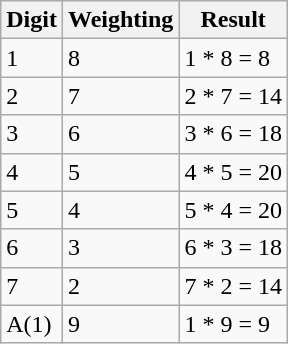<table class="wikitable">
<tr>
<th>Digit</th>
<th>Weighting</th>
<th>Result</th>
</tr>
<tr>
<td>1</td>
<td>8</td>
<td>1 * 8 = 8</td>
</tr>
<tr>
<td>2</td>
<td>7</td>
<td>2 * 7 = 14</td>
</tr>
<tr>
<td>3</td>
<td>6</td>
<td>3 * 6 = 18</td>
</tr>
<tr>
<td>4</td>
<td>5</td>
<td>4 * 5 = 20</td>
</tr>
<tr>
<td>5</td>
<td>4</td>
<td>5 * 4 = 20</td>
</tr>
<tr>
<td>6</td>
<td>3</td>
<td>6 * 3 = 18</td>
</tr>
<tr>
<td>7</td>
<td>2</td>
<td>7 * 2 = 14</td>
</tr>
<tr>
<td>A(1)</td>
<td>9</td>
<td>1 * 9 = 9</td>
</tr>
</table>
